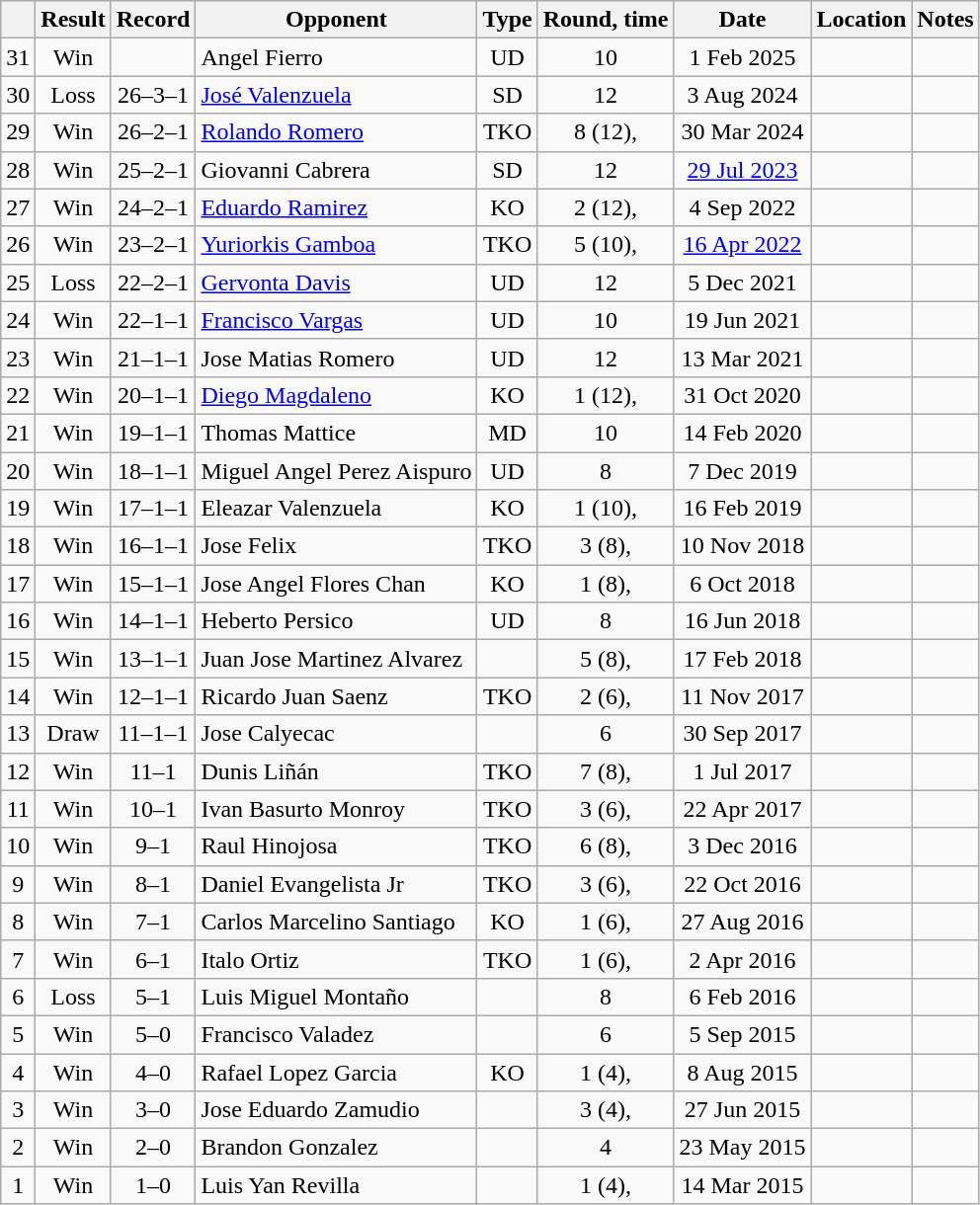<table class=wikitable style=text-align:center>
<tr>
<th></th>
<th>Result</th>
<th>Record</th>
<th>Opponent</th>
<th>Type</th>
<th>Round, time</th>
<th>Date</th>
<th>Location</th>
<th>Notes</th>
</tr>
<tr>
<td>31</td>
<td>Win</td>
<td></td>
<td align=left>Angel Fierro</td>
<td>UD</td>
<td>10</td>
<td>1 Feb 2025</td>
<td align=left></td>
<td align=left></td>
</tr>
<tr>
<td>30</td>
<td>Loss</td>
<td>26–3–1</td>
<td align=left><a href='#'>José Valenzuela</a></td>
<td>SD</td>
<td>12</td>
<td>3 Aug 2024</td>
<td align=left></td>
<td align=left></td>
</tr>
<tr>
<td>29</td>
<td>Win</td>
<td>26–2–1</td>
<td align=left><a href='#'>Rolando Romero</a></td>
<td>TKO</td>
<td>8 (12), </td>
<td>30 Mar 2024</td>
<td align=left></td>
<td align=left></td>
</tr>
<tr>
<td>28</td>
<td>Win</td>
<td>25–2–1</td>
<td align=left>Giovanni Cabrera</td>
<td>SD</td>
<td>12</td>
<td><a href='#'>29 Jul 2023</a></td>
<td align=left></td>
<td align=left></td>
</tr>
<tr>
<td>27</td>
<td>Win</td>
<td>24–2–1</td>
<td align=left><a href='#'>Eduardo Ramirez</a></td>
<td>KO</td>
<td>2 (12), </td>
<td>4 Sep 2022</td>
<td align=left></td>
<td align=left></td>
</tr>
<tr>
<td>26</td>
<td>Win</td>
<td>23–2–1</td>
<td align=left><a href='#'>Yuriorkis Gamboa</a></td>
<td>TKO</td>
<td>5 (10), </td>
<td><a href='#'>16 Apr 2022</a></td>
<td align=left></td>
<td align=left></td>
</tr>
<tr>
<td>25</td>
<td>Loss</td>
<td>22–2–1</td>
<td align=left><a href='#'>Gervonta Davis</a></td>
<td>UD</td>
<td>12</td>
<td>5 Dec 2021</td>
<td align=left></td>
<td align=left></td>
</tr>
<tr>
<td>24</td>
<td>Win</td>
<td>22–1–1</td>
<td align=left><a href='#'>Francisco Vargas</a></td>
<td>UD</td>
<td>10</td>
<td>19 Jun 2021</td>
<td align=left></td>
<td align=left></td>
</tr>
<tr>
<td>23</td>
<td>Win</td>
<td>21–1–1</td>
<td align=left>Jose Matias Romero</td>
<td>UD</td>
<td>12</td>
<td>13 Mar 2021</td>
<td align=left></td>
<td align=left></td>
</tr>
<tr>
<td>22</td>
<td>Win</td>
<td>20–1–1</td>
<td align=left><a href='#'>Diego Magdaleno</a></td>
<td>KO</td>
<td>1 (12), </td>
<td>31 Oct 2020</td>
<td align=left></td>
<td align=left></td>
</tr>
<tr>
<td>21</td>
<td>Win</td>
<td>19–1–1</td>
<td align=left>Thomas Mattice</td>
<td>MD</td>
<td>10</td>
<td>14 Feb 2020</td>
<td align=left></td>
<td align=left></td>
</tr>
<tr>
<td>20</td>
<td>Win</td>
<td>18–1–1</td>
<td align=left>Miguel Angel Perez Aispuro</td>
<td>UD</td>
<td>8</td>
<td>7 Dec 2019</td>
<td align=left></td>
<td align=left></td>
</tr>
<tr>
<td>19</td>
<td>Win</td>
<td>17–1–1</td>
<td align=left>Eleazar Valenzuela</td>
<td>KO</td>
<td>1 (10), </td>
<td>16 Feb 2019</td>
<td align=left></td>
<td align=left></td>
</tr>
<tr>
<td>18</td>
<td>Win</td>
<td>16–1–1</td>
<td align=left>Jose Felix</td>
<td>TKO</td>
<td>3 (8), </td>
<td>10 Nov 2018</td>
<td align=left></td>
<td align=left></td>
</tr>
<tr>
<td>17</td>
<td>Win</td>
<td>15–1–1</td>
<td align=left>Jose Angel Flores Chan</td>
<td>KO</td>
<td>1 (8), </td>
<td>6 Oct 2018</td>
<td align=left></td>
<td align=left></td>
</tr>
<tr>
<td>16</td>
<td>Win</td>
<td>14–1–1</td>
<td align=left>Heberto Persico</td>
<td>UD</td>
<td>8</td>
<td>16 Jun 2018</td>
<td align=left></td>
<td align=left></td>
</tr>
<tr>
<td>15</td>
<td>Win</td>
<td>13–1–1</td>
<td align=left>Juan Jose Martinez Alvarez</td>
<td></td>
<td>5 (8), </td>
<td>17 Feb 2018</td>
<td align=left></td>
<td align=left></td>
</tr>
<tr>
<td>14</td>
<td>Win</td>
<td>12–1–1</td>
<td align=left>Ricardo Juan Saenz</td>
<td>TKO</td>
<td>2 (6), </td>
<td>11 Nov 2017</td>
<td align=left></td>
<td align=left></td>
</tr>
<tr>
<td>13</td>
<td>Draw</td>
<td>11–1–1</td>
<td align=left>Jose Calyecac</td>
<td></td>
<td>6</td>
<td>30 Sep 2017</td>
<td align=left></td>
<td align=left></td>
</tr>
<tr>
<td>12</td>
<td>Win</td>
<td>11–1</td>
<td align=left>Dunis Liñán</td>
<td>TKO</td>
<td>7 (8), </td>
<td>1 Jul 2017</td>
<td align=left></td>
<td align=left></td>
</tr>
<tr>
<td>11</td>
<td>Win</td>
<td>10–1</td>
<td align=left>Ivan Basurto Monroy</td>
<td>TKO</td>
<td>3 (6), </td>
<td>22 Apr 2017</td>
<td align=left></td>
<td align=left></td>
</tr>
<tr>
<td>10</td>
<td>Win</td>
<td>9–1</td>
<td align=left>Raul Hinojosa</td>
<td>TKO</td>
<td>6 (8), </td>
<td>3 Dec 2016</td>
<td align=left></td>
<td align=left></td>
</tr>
<tr>
<td>9</td>
<td>Win</td>
<td>8–1</td>
<td align=left>Daniel Evangelista Jr</td>
<td>TKO</td>
<td>3 (6), </td>
<td>22 Oct 2016</td>
<td align=left></td>
<td align=left></td>
</tr>
<tr>
<td>8</td>
<td>Win</td>
<td>7–1</td>
<td align=left>Carlos Marcelino Santiago</td>
<td>KO</td>
<td>1 (6), </td>
<td>27 Aug 2016</td>
<td align=left></td>
<td align=left></td>
</tr>
<tr>
<td>7</td>
<td>Win</td>
<td>6–1</td>
<td align=left>Italo Ortiz</td>
<td>TKO</td>
<td>1 (6), </td>
<td>2 Apr 2016</td>
<td align=left></td>
<td align=left></td>
</tr>
<tr>
<td>6</td>
<td>Loss</td>
<td>5–1</td>
<td align=left>Luis Miguel Montaño</td>
<td></td>
<td>8</td>
<td>6 Feb 2016</td>
<td align=left></td>
<td align=left></td>
</tr>
<tr>
<td>5</td>
<td>Win</td>
<td>5–0</td>
<td align=left>Francisco Valadez</td>
<td></td>
<td>6</td>
<td>5 Sep 2015</td>
<td align=left></td>
<td align=left></td>
</tr>
<tr>
<td>4</td>
<td>Win</td>
<td>4–0</td>
<td align=left>Rafael Lopez Garcia</td>
<td>KO</td>
<td>1 (4), </td>
<td>8 Aug 2015</td>
<td align=left></td>
<td align=left></td>
</tr>
<tr>
<td>3</td>
<td>Win</td>
<td>3–0</td>
<td align=left>Jose Eduardo Zamudio</td>
<td></td>
<td>3 (4), </td>
<td>27 Jun 2015</td>
<td align=left></td>
<td align=left></td>
</tr>
<tr>
<td>2</td>
<td>Win</td>
<td>2–0</td>
<td align=left>Brandon Gonzalez</td>
<td></td>
<td>4</td>
<td>23 May 2015</td>
<td align=left></td>
<td align=left></td>
</tr>
<tr>
<td>1</td>
<td>Win</td>
<td>1–0</td>
<td align=left>Luis Yan Revilla</td>
<td></td>
<td>1 (4), </td>
<td>14 Mar 2015</td>
<td align=left></td>
<td align=left></td>
</tr>
</table>
